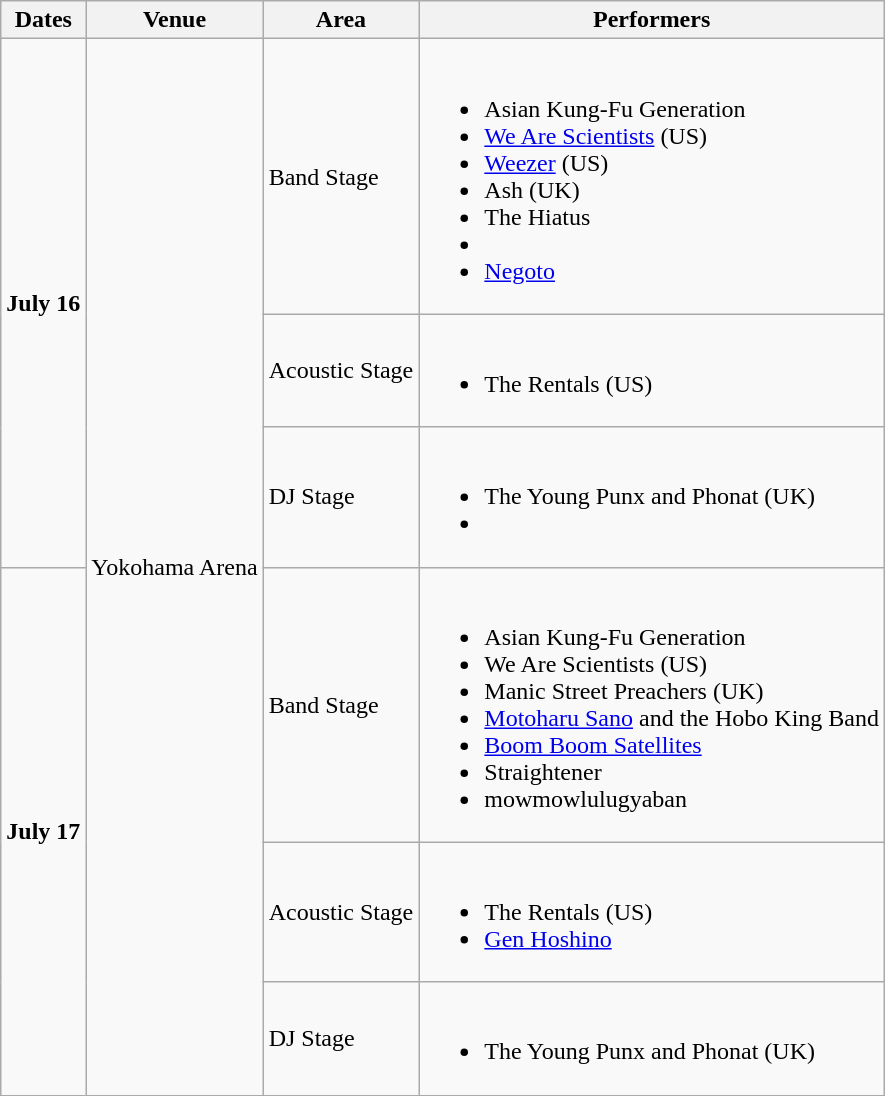<table class="wikitable">
<tr>
<th>Dates</th>
<th>Venue</th>
<th>Area</th>
<th>Performers</th>
</tr>
<tr>
<td rowspan="3"><strong>July 16</strong></td>
<td rowspan="6">Yokohama Arena</td>
<td>Band Stage</td>
<td><br><ul><li>Asian Kung-Fu Generation</li><li><a href='#'>We Are Scientists</a> (US)</li><li><a href='#'>Weezer</a> (US)</li><li>Ash (UK)</li><li>The Hiatus</li><li></li><li><a href='#'>Negoto</a></li></ul></td>
</tr>
<tr>
<td>Acoustic Stage</td>
<td><br><ul><li>The Rentals (US)</li></ul></td>
</tr>
<tr>
<td>DJ Stage</td>
<td><br><ul><li>The Young Punx and Phonat (UK)</li><li></li></ul></td>
</tr>
<tr>
<td rowspan="3"><strong>July 17</strong></td>
<td>Band Stage</td>
<td><br><ul><li>Asian Kung-Fu Generation</li><li>We Are Scientists (US)</li><li>Manic Street Preachers (UK)</li><li><a href='#'>Motoharu Sano</a> and the Hobo King Band</li><li><a href='#'>Boom Boom Satellites</a></li><li>Straightener</li><li>mowmowlulugyaban</li></ul></td>
</tr>
<tr>
<td>Acoustic Stage</td>
<td><br><ul><li>The Rentals (US)</li><li><a href='#'>Gen Hoshino</a></li></ul></td>
</tr>
<tr>
<td>DJ Stage</td>
<td><br><ul><li>The Young Punx and Phonat (UK)</li></ul></td>
</tr>
</table>
